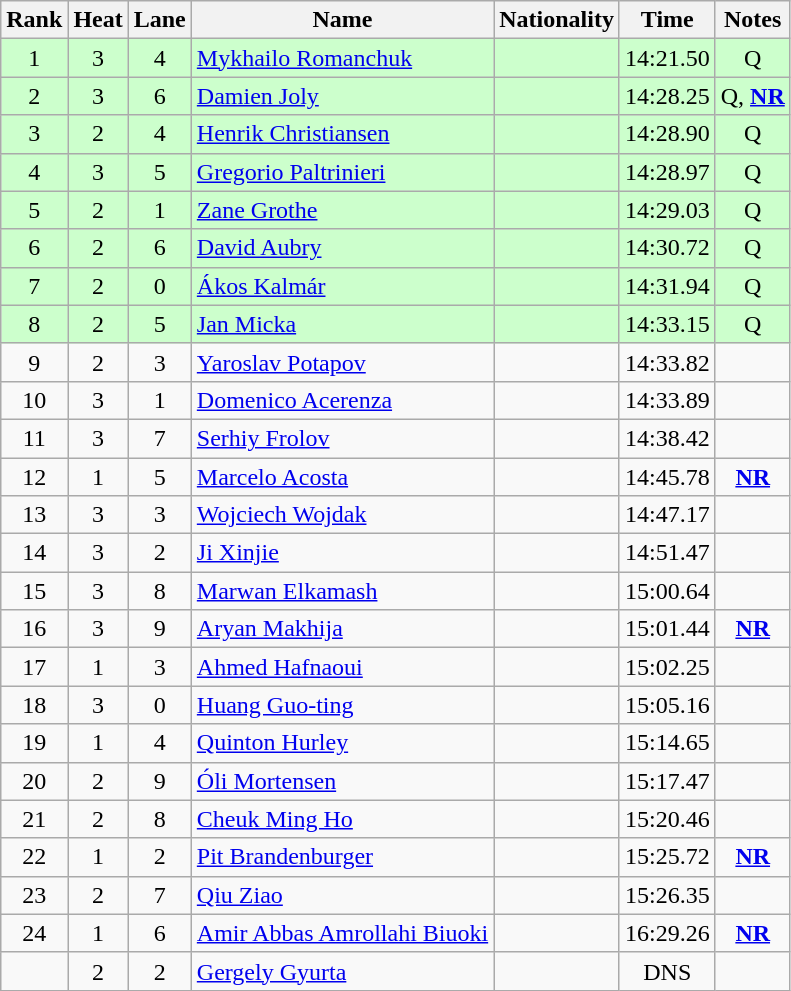<table class="wikitable sortable" style="text-align:center">
<tr>
<th>Rank</th>
<th>Heat</th>
<th>Lane</th>
<th>Name</th>
<th>Nationality</th>
<th>Time</th>
<th>Notes</th>
</tr>
<tr bgcolor=ccffcc>
<td>1</td>
<td>3</td>
<td>4</td>
<td align=left><a href='#'>Mykhailo Romanchuk</a></td>
<td align=left></td>
<td>14:21.50</td>
<td>Q</td>
</tr>
<tr bgcolor=ccffcc>
<td>2</td>
<td>3</td>
<td>6</td>
<td align=left><a href='#'>Damien Joly</a></td>
<td align=left></td>
<td>14:28.25</td>
<td>Q, <strong><a href='#'>NR</a></strong></td>
</tr>
<tr bgcolor=ccffcc>
<td>3</td>
<td>2</td>
<td>4</td>
<td align=left><a href='#'>Henrik Christiansen</a></td>
<td align=left></td>
<td>14:28.90</td>
<td>Q</td>
</tr>
<tr bgcolor=ccffcc>
<td>4</td>
<td>3</td>
<td>5</td>
<td align=left><a href='#'>Gregorio Paltrinieri</a></td>
<td align=left></td>
<td>14:28.97</td>
<td>Q</td>
</tr>
<tr bgcolor=ccffcc>
<td>5</td>
<td>2</td>
<td>1</td>
<td align=left><a href='#'>Zane Grothe</a></td>
<td align=left></td>
<td>14:29.03</td>
<td>Q</td>
</tr>
<tr bgcolor=ccffcc>
<td>6</td>
<td>2</td>
<td>6</td>
<td align=left><a href='#'>David Aubry</a></td>
<td align=left></td>
<td>14:30.72</td>
<td>Q</td>
</tr>
<tr bgcolor=ccffcc>
<td>7</td>
<td>2</td>
<td>0</td>
<td align=left><a href='#'>Ákos Kalmár</a></td>
<td align=left></td>
<td>14:31.94</td>
<td>Q</td>
</tr>
<tr bgcolor=ccffcc>
<td>8</td>
<td>2</td>
<td>5</td>
<td align=left><a href='#'>Jan Micka</a></td>
<td align=left></td>
<td>14:33.15</td>
<td>Q</td>
</tr>
<tr>
<td>9</td>
<td>2</td>
<td>3</td>
<td align=left><a href='#'>Yaroslav Potapov</a></td>
<td align=left></td>
<td>14:33.82</td>
<td></td>
</tr>
<tr>
<td>10</td>
<td>3</td>
<td>1</td>
<td align=left><a href='#'>Domenico Acerenza</a></td>
<td align=left></td>
<td>14:33.89</td>
<td></td>
</tr>
<tr>
<td>11</td>
<td>3</td>
<td>7</td>
<td align=left><a href='#'>Serhiy Frolov</a></td>
<td align=left></td>
<td>14:38.42</td>
<td></td>
</tr>
<tr>
<td>12</td>
<td>1</td>
<td>5</td>
<td align=left><a href='#'>Marcelo Acosta</a></td>
<td align=left></td>
<td>14:45.78</td>
<td><strong><a href='#'>NR</a></strong></td>
</tr>
<tr>
<td>13</td>
<td>3</td>
<td>3</td>
<td align=left><a href='#'>Wojciech Wojdak</a></td>
<td align=left></td>
<td>14:47.17</td>
<td></td>
</tr>
<tr>
<td>14</td>
<td>3</td>
<td>2</td>
<td align=left><a href='#'>Ji Xinjie</a></td>
<td align=left></td>
<td>14:51.47</td>
<td></td>
</tr>
<tr>
<td>15</td>
<td>3</td>
<td>8</td>
<td align=left><a href='#'>Marwan Elkamash</a></td>
<td align=left></td>
<td>15:00.64</td>
<td></td>
</tr>
<tr>
<td>16</td>
<td>3</td>
<td>9</td>
<td align=left><a href='#'>Aryan Makhija</a></td>
<td align=left></td>
<td>15:01.44</td>
<td><strong><a href='#'>NR</a></strong></td>
</tr>
<tr>
<td>17</td>
<td>1</td>
<td>3</td>
<td align=left><a href='#'>Ahmed Hafnaoui</a></td>
<td align=left></td>
<td>15:02.25</td>
<td></td>
</tr>
<tr>
<td>18</td>
<td>3</td>
<td>0</td>
<td align=left><a href='#'>Huang Guo-ting</a></td>
<td align=left></td>
<td>15:05.16</td>
<td></td>
</tr>
<tr>
<td>19</td>
<td>1</td>
<td>4</td>
<td align=left><a href='#'>Quinton Hurley</a></td>
<td align=left></td>
<td>15:14.65</td>
<td></td>
</tr>
<tr>
<td>20</td>
<td>2</td>
<td>9</td>
<td align=left><a href='#'>Óli Mortensen</a></td>
<td align=left></td>
<td>15:17.47</td>
<td></td>
</tr>
<tr>
<td>21</td>
<td>2</td>
<td>8</td>
<td align=left><a href='#'>Cheuk Ming Ho</a></td>
<td align=left></td>
<td>15:20.46</td>
<td></td>
</tr>
<tr>
<td>22</td>
<td>1</td>
<td>2</td>
<td align=left><a href='#'>Pit Brandenburger</a></td>
<td align=left></td>
<td>15:25.72</td>
<td><strong><a href='#'>NR</a></strong></td>
</tr>
<tr>
<td>23</td>
<td>2</td>
<td>7</td>
<td align=left><a href='#'>Qiu Ziao</a></td>
<td align=left></td>
<td>15:26.35</td>
<td></td>
</tr>
<tr>
<td>24</td>
<td>1</td>
<td>6</td>
<td align=left><a href='#'>Amir Abbas Amrollahi Biuoki</a></td>
<td align=left></td>
<td>16:29.26</td>
<td><strong><a href='#'>NR</a></strong></td>
</tr>
<tr>
<td></td>
<td>2</td>
<td>2</td>
<td align=left><a href='#'>Gergely Gyurta</a></td>
<td align=left></td>
<td>DNS</td>
<td></td>
</tr>
</table>
